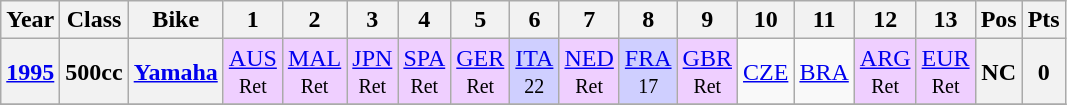<table class="wikitable" style="text-align:center">
<tr>
<th>Year</th>
<th>Class</th>
<th>Bike</th>
<th>1</th>
<th>2</th>
<th>3</th>
<th>4</th>
<th>5</th>
<th>6</th>
<th>7</th>
<th>8</th>
<th>9</th>
<th>10</th>
<th>11</th>
<th>12</th>
<th>13</th>
<th>Pos</th>
<th>Pts</th>
</tr>
<tr>
<th align="left"><a href='#'>1995</a></th>
<th align="left">500cc</th>
<th align="left"><a href='#'>Yamaha</a></th>
<td style="background:#EFCFFF;"><a href='#'>AUS</a> <br><small>Ret</small></td>
<td style="background:#EFCFFF;"><a href='#'>MAL</a> <br><small>Ret</small></td>
<td style="background:#EFCFFF;"><a href='#'>JPN</a> <br><small>Ret</small></td>
<td style="background:#EFCFFF;"><a href='#'>SPA</a> <br><small>Ret</small></td>
<td style="background:#EFCFFF;"><a href='#'>GER</a> <br><small>Ret</small></td>
<td style="background:#CFCFFF;"><a href='#'>ITA</a> <br><small>22</small></td>
<td style="background:#EFCFFF;"><a href='#'>NED</a> <br><small>Ret</small></td>
<td style="background:#CFCFFF;"><a href='#'>FRA</a> <br><small>17</small></td>
<td style="background:#EFCFFF;"><a href='#'>GBR</a> <br><small>Ret</small></td>
<td><a href='#'>CZE</a></td>
<td><a href='#'>BRA</a></td>
<td style="background:#EFCFFF;"><a href='#'>ARG</a> <br><small>Ret</small></td>
<td style="background:#EFCFFF;"><a href='#'>EUR</a> <br><small>Ret</small></td>
<th>NC</th>
<th>0</th>
</tr>
<tr>
</tr>
</table>
